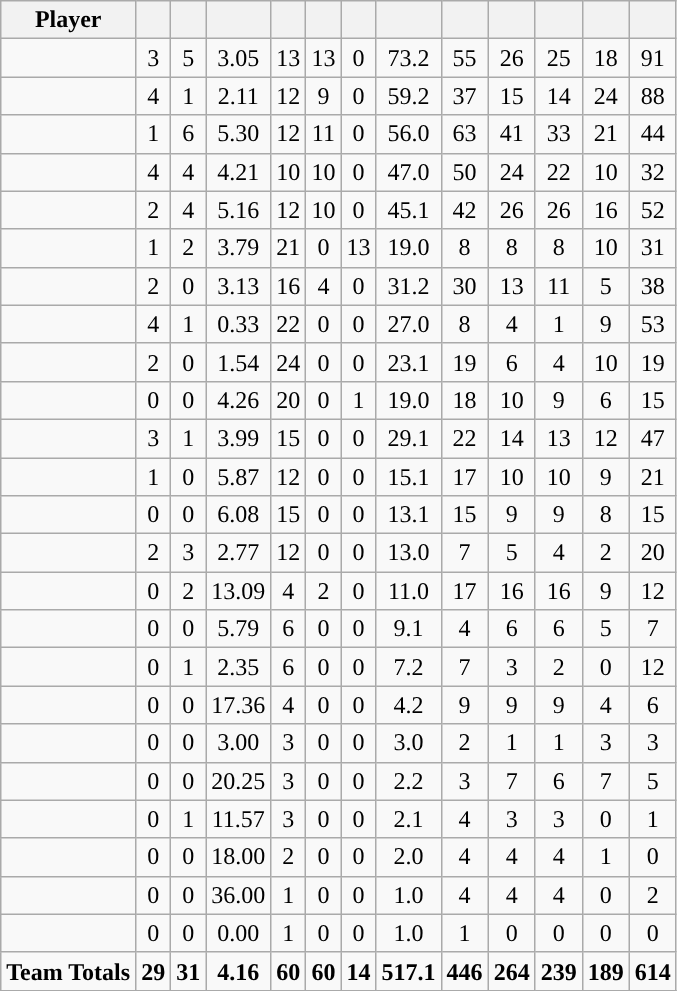<table class="wikitable sortable" style="text-align:center;">
<tr>
<th>Player</th>
<th></th>
<th></th>
<th></th>
<th></th>
<th></th>
<th></th>
<th></th>
<th></th>
<th></th>
<th></th>
<th></th>
<th></th>
</tr>
<tr>
<td align="left"></td>
<td>3</td>
<td>5</td>
<td>3.05</td>
<td>13</td>
<td>13</td>
<td>0</td>
<td>73.2</td>
<td>55</td>
<td>26</td>
<td>25</td>
<td>18</td>
<td>91</td>
</tr>
<tr>
<td align="left"></td>
<td>4</td>
<td>1</td>
<td>2.11</td>
<td>12</td>
<td>9</td>
<td>0</td>
<td>59.2</td>
<td>37</td>
<td>15</td>
<td>14</td>
<td>24</td>
<td>88</td>
</tr>
<tr>
<td align="left"></td>
<td>1</td>
<td>6</td>
<td>5.30</td>
<td>12</td>
<td>11</td>
<td>0</td>
<td>56.0</td>
<td>63</td>
<td>41</td>
<td>33</td>
<td>21</td>
<td>44</td>
</tr>
<tr>
<td align="left"></td>
<td>4</td>
<td>4</td>
<td>4.21</td>
<td>10</td>
<td>10</td>
<td>0</td>
<td>47.0</td>
<td>50</td>
<td>24</td>
<td>22</td>
<td>10</td>
<td>32</td>
</tr>
<tr>
<td align="left"></td>
<td>2</td>
<td>4</td>
<td>5.16</td>
<td>12</td>
<td>10</td>
<td>0</td>
<td>45.1</td>
<td>42</td>
<td>26</td>
<td>26</td>
<td>16</td>
<td>52</td>
</tr>
<tr>
<td align="left"></td>
<td>1</td>
<td>2</td>
<td>3.79</td>
<td>21</td>
<td>0</td>
<td>13</td>
<td>19.0</td>
<td>8</td>
<td>8</td>
<td>8</td>
<td>10</td>
<td>31</td>
</tr>
<tr>
<td align="left"></td>
<td>2</td>
<td>0</td>
<td>3.13</td>
<td>16</td>
<td>4</td>
<td>0</td>
<td>31.2</td>
<td>30</td>
<td>13</td>
<td>11</td>
<td>5</td>
<td>38</td>
</tr>
<tr>
<td align="left"></td>
<td>4</td>
<td>1</td>
<td>0.33</td>
<td>22</td>
<td>0</td>
<td>0</td>
<td>27.0</td>
<td>8</td>
<td>4</td>
<td>1</td>
<td>9</td>
<td>53</td>
</tr>
<tr>
<td align="left"></td>
<td>2</td>
<td>0</td>
<td>1.54</td>
<td>24</td>
<td>0</td>
<td>0</td>
<td>23.1</td>
<td>19</td>
<td>6</td>
<td>4</td>
<td>10</td>
<td>19</td>
</tr>
<tr>
<td align="left"></td>
<td>0</td>
<td>0</td>
<td>4.26</td>
<td>20</td>
<td>0</td>
<td>1</td>
<td>19.0</td>
<td>18</td>
<td>10</td>
<td>9</td>
<td>6</td>
<td>15</td>
</tr>
<tr>
<td align="left"></td>
<td>3</td>
<td>1</td>
<td>3.99</td>
<td>15</td>
<td>0</td>
<td>0</td>
<td>29.1</td>
<td>22</td>
<td>14</td>
<td>13</td>
<td>12</td>
<td>47</td>
</tr>
<tr>
<td align="left"></td>
<td>1</td>
<td>0</td>
<td>5.87</td>
<td>12</td>
<td>0</td>
<td>0</td>
<td>15.1</td>
<td>17</td>
<td>10</td>
<td>10</td>
<td>9</td>
<td>21</td>
</tr>
<tr>
<td align="left"></td>
<td>0</td>
<td>0</td>
<td>6.08</td>
<td>15</td>
<td>0</td>
<td>0</td>
<td>13.1</td>
<td>15</td>
<td>9</td>
<td>9</td>
<td>8</td>
<td>15</td>
</tr>
<tr>
<td align="left"></td>
<td>2</td>
<td>3</td>
<td>2.77</td>
<td>12</td>
<td>0</td>
<td>0</td>
<td>13.0</td>
<td>7</td>
<td>5</td>
<td>4</td>
<td>2</td>
<td>20</td>
</tr>
<tr>
<td align="left"></td>
<td>0</td>
<td>2</td>
<td>13.09</td>
<td>4</td>
<td>2</td>
<td>0</td>
<td>11.0</td>
<td>17</td>
<td>16</td>
<td>16</td>
<td>9</td>
<td>12</td>
</tr>
<tr>
<td align="left"></td>
<td>0</td>
<td>0</td>
<td>5.79</td>
<td>6</td>
<td>0</td>
<td>0</td>
<td>9.1</td>
<td>4</td>
<td>6</td>
<td>6</td>
<td>5</td>
<td>7</td>
</tr>
<tr>
<td align="left"></td>
<td>0</td>
<td>1</td>
<td>2.35</td>
<td>6</td>
<td>0</td>
<td>0</td>
<td>7.2</td>
<td>7</td>
<td>3</td>
<td>2</td>
<td>0</td>
<td>12</td>
</tr>
<tr>
<td align="left"></td>
<td>0</td>
<td>0</td>
<td>17.36</td>
<td>4</td>
<td>0</td>
<td>0</td>
<td>4.2</td>
<td>9</td>
<td>9</td>
<td>9</td>
<td>4</td>
<td>6</td>
</tr>
<tr>
<td align="left"></td>
<td>0</td>
<td>0</td>
<td>3.00</td>
<td>3</td>
<td>0</td>
<td>0</td>
<td>3.0</td>
<td>2</td>
<td>1</td>
<td>1</td>
<td>3</td>
<td>3</td>
</tr>
<tr>
<td align="left"></td>
<td>0</td>
<td>0</td>
<td>20.25</td>
<td>3</td>
<td>0</td>
<td>0</td>
<td>2.2</td>
<td>3</td>
<td>7</td>
<td>6</td>
<td>7</td>
<td>5</td>
</tr>
<tr>
<td align="left"></td>
<td>0</td>
<td>1</td>
<td>11.57</td>
<td>3</td>
<td>0</td>
<td>0</td>
<td>2.1</td>
<td>4</td>
<td>3</td>
<td>3</td>
<td>0</td>
<td>1</td>
</tr>
<tr>
<td align="left"></td>
<td>0</td>
<td>0</td>
<td>18.00</td>
<td>2</td>
<td>0</td>
<td>0</td>
<td>2.0</td>
<td>4</td>
<td>4</td>
<td>4</td>
<td>1</td>
<td>0</td>
</tr>
<tr>
<td align="left"></td>
<td>0</td>
<td>0</td>
<td>36.00</td>
<td>1</td>
<td>0</td>
<td>0</td>
<td>1.0</td>
<td>4</td>
<td>4</td>
<td>4</td>
<td>0</td>
<td>2</td>
</tr>
<tr>
<td align="left"></td>
<td>0</td>
<td>0</td>
<td>0.00</td>
<td>1</td>
<td>0</td>
<td>0</td>
<td>1.0</td>
<td>1</td>
<td>0</td>
<td>0</td>
<td>0</td>
<td>0</td>
</tr>
<tr>
<td align="left"><strong>Team Totals</strong></td>
<td><strong>29</strong></td>
<td><strong>31</strong></td>
<td><strong>4.16</strong></td>
<td><strong>60</strong></td>
<td><strong>60</strong></td>
<td><strong>14</strong></td>
<td><strong>517.1</strong></td>
<td><strong>446</strong></td>
<td><strong>264</strong></td>
<td><strong>239</strong></td>
<td><strong>189</strong></td>
<td><strong>614</strong></td>
</tr>
<tr class=="sortbottom">
</tr>
</table>
